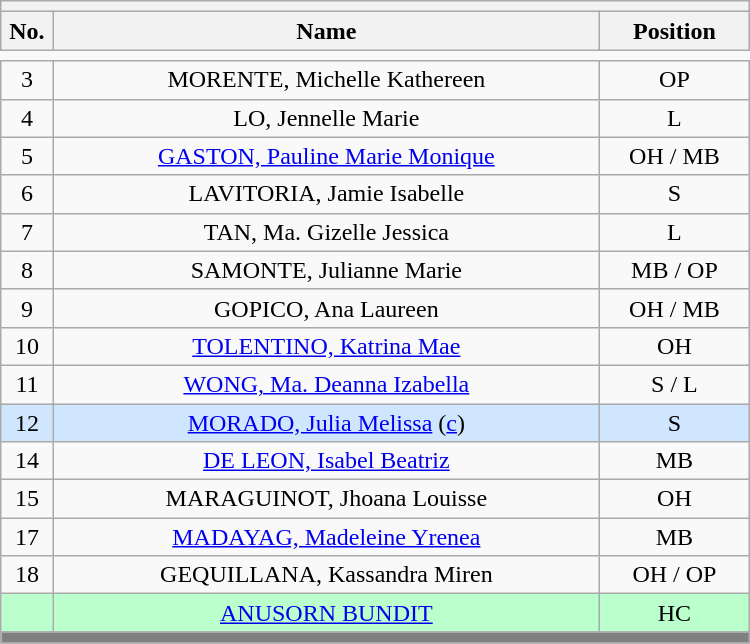<table class='wikitable mw-collapsible mw-collapsed' style="text-align: center; width: 500px; border: none">
<tr>
<th style='text-align: center;' colspan=3></th>
</tr>
<tr>
<th style='width: 7%;'>No.</th>
<th>Name</th>
<th style='width: 20%;'>Position</th>
</tr>
<tr>
<td style='border: none;'></td>
</tr>
<tr>
<td>3</td>
<td>MORENTE, Michelle Kathereen</td>
<td>OP</td>
</tr>
<tr>
<td>4</td>
<td>LO, Jennelle Marie</td>
<td>L</td>
</tr>
<tr>
<td>5</td>
<td><a href='#'>GASTON, Pauline Marie Monique</a></td>
<td>OH / MB</td>
</tr>
<tr>
<td>6</td>
<td>LAVITORIA, Jamie Isabelle</td>
<td>S</td>
</tr>
<tr>
<td>7</td>
<td>TAN, Ma. Gizelle Jessica</td>
<td>L</td>
</tr>
<tr>
<td>8</td>
<td>SAMONTE, Julianne Marie</td>
<td>MB / OP</td>
</tr>
<tr>
<td>9</td>
<td>GOPICO, Ana Laureen</td>
<td>OH / MB</td>
</tr>
<tr>
<td>10</td>
<td><a href='#'>TOLENTINO, Katrina Mae</a></td>
<td>OH</td>
</tr>
<tr>
<td>11</td>
<td><a href='#'>WONG, Ma. Deanna Izabella</a></td>
<td>S / L</td>
</tr>
<tr style="background:#D0E6FF">
<td>12</td>
<td><a href='#'>MORADO, Julia Melissa</a> (<a href='#'>c</a>)</td>
<td>S</td>
</tr>
<tr>
<td>14</td>
<td><a href='#'>DE LEON, Isabel Beatriz</a></td>
<td>MB</td>
</tr>
<tr>
<td>15</td>
<td>MARAGUINOT, Jhoana Louisse</td>
<td>OH</td>
</tr>
<tr>
<td>17</td>
<td><a href='#'>MADAYAG, Madeleine Yrenea</a></td>
<td>MB</td>
</tr>
<tr>
<td>18</td>
<td>GEQUILLANA, Kassandra Miren</td>
<td>OH / OP</td>
</tr>
<tr style="background:#BBFFCC">
<td></td>
<td><a href='#'>ANUSORN  BUNDIT</a></td>
<td>HC</td>
</tr>
<tr>
<th style='background: grey;' colspan=3></th>
</tr>
</table>
